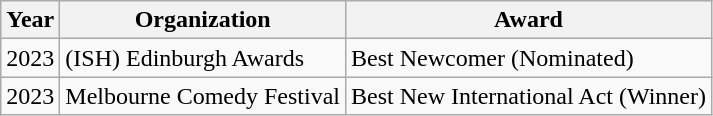<table class="wikitable">
<tr>
<th>Year</th>
<th>Organization</th>
<th>Award</th>
</tr>
<tr>
<td>2023</td>
<td>(ISH) Edinburgh Awards</td>
<td>Best Newcomer (Nominated)</td>
</tr>
<tr>
<td>2023</td>
<td>Melbourne Comedy Festival</td>
<td>Best New International Act (Winner)</td>
</tr>
</table>
